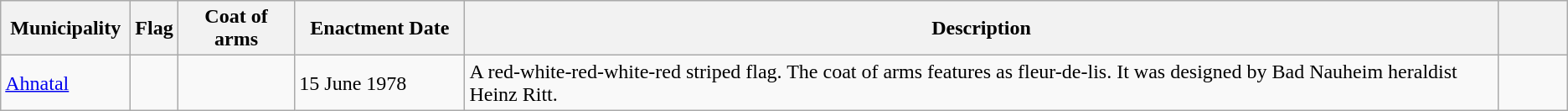<table class="wikitable">
<tr>
<th style="width:12ch;">Municipality</th>
<th>Flag</th>
<th>Coat of arms</th>
<th style="width:16ch;">Enactment Date</th>
<th>Description</th>
<th style="width:6ch;"></th>
</tr>
<tr>
<td><a href='#'>Ahnatal</a></td>
<td></td>
<td></td>
<td>15 June 1978</td>
<td>A red-white-red-white-red striped flag. The coat of arms features as fleur-de-lis. It was designed by Bad Nauheim heraldist Heinz Ritt.</td>
<td></td>
</tr>
</table>
